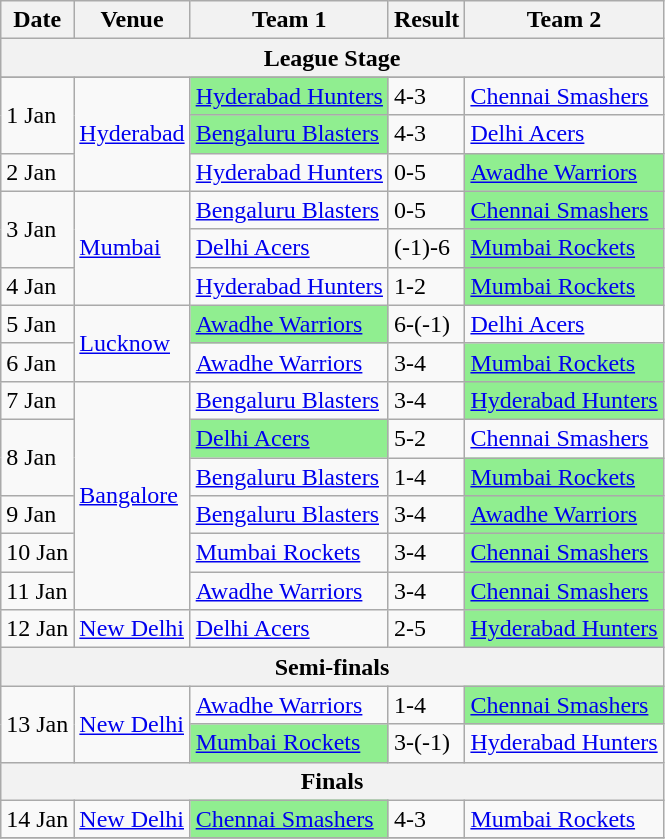<table class="wikitable">
<tr>
<th>Date</th>
<th>Venue</th>
<th>Team 1</th>
<th>Result</th>
<th>Team 2</th>
</tr>
<tr>
<th colspan="5" style="text-align:center;">League Stage</th>
</tr>
<tr>
</tr>
<tr>
<td rowspan="2">1 Jan</td>
<td rowspan="3"><a href='#'>Hyderabad</a></td>
<td style="background:lightgreen;"><a href='#'>Hyderabad Hunters</a></td>
<td>4-3</td>
<td><a href='#'>Chennai Smashers</a></td>
</tr>
<tr>
<td style="background:lightgreen;"><a href='#'>Bengaluru Blasters</a></td>
<td>4-3</td>
<td><a href='#'>Delhi Acers</a></td>
</tr>
<tr>
<td rowspan="1">2 Jan</td>
<td><a href='#'>Hyderabad Hunters</a></td>
<td>0-5</td>
<td style="background:lightgreen;"><a href='#'>Awadhe Warriors</a></td>
</tr>
<tr>
<td rowspan="2">3 Jan</td>
<td rowspan="3"><a href='#'>Mumbai</a></td>
<td><a href='#'>Bengaluru Blasters</a></td>
<td>0-5</td>
<td style="background:lightgreen;"><a href='#'>Chennai Smashers</a></td>
</tr>
<tr>
<td><a href='#'>Delhi Acers</a></td>
<td>(-1)-6</td>
<td style="background:lightgreen;"><a href='#'>Mumbai Rockets</a></td>
</tr>
<tr>
<td>4 Jan</td>
<td><a href='#'>Hyderabad Hunters</a></td>
<td>1-2</td>
<td style="background:lightgreen;"><a href='#'>Mumbai Rockets</a></td>
</tr>
<tr>
<td>5 Jan</td>
<td rowspan="2"><a href='#'>Lucknow</a></td>
<td style="background:lightgreen;"><a href='#'>Awadhe Warriors</a></td>
<td>6-(-1)</td>
<td><a href='#'>Delhi Acers</a></td>
</tr>
<tr>
<td>6 Jan</td>
<td><a href='#'>Awadhe Warriors</a></td>
<td>3-4</td>
<td style="background:lightgreen;"><a href='#'>Mumbai Rockets</a></td>
</tr>
<tr>
<td>7 Jan</td>
<td rowspan="6"><a href='#'>Bangalore</a></td>
<td><a href='#'>Bengaluru Blasters</a></td>
<td>3-4</td>
<td style="background:lightgreen;"><a href='#'>Hyderabad Hunters</a></td>
</tr>
<tr>
<td rowspan="2">8 Jan</td>
<td style="background:lightgreen;"><a href='#'>Delhi Acers</a></td>
<td>5-2</td>
<td><a href='#'>Chennai Smashers</a></td>
</tr>
<tr>
<td><a href='#'>Bengaluru Blasters</a></td>
<td>1-4</td>
<td style="background:lightgreen;"><a href='#'>Mumbai Rockets</a></td>
</tr>
<tr>
<td>9 Jan</td>
<td><a href='#'>Bengaluru Blasters</a></td>
<td>3-4</td>
<td style="background:lightgreen;"><a href='#'>Awadhe Warriors</a></td>
</tr>
<tr>
<td>10 Jan</td>
<td><a href='#'>Mumbai Rockets</a></td>
<td>3-4</td>
<td style="background:lightgreen;"><a href='#'>Chennai Smashers</a></td>
</tr>
<tr>
<td>11 Jan</td>
<td><a href='#'>Awadhe Warriors</a></td>
<td>3-4</td>
<td style="background:lightgreen;"><a href='#'>Chennai Smashers</a></td>
</tr>
<tr>
<td>12 Jan</td>
<td><a href='#'>New Delhi</a></td>
<td><a href='#'>Delhi Acers</a></td>
<td>2-5</td>
<td style="background:lightgreen;"><a href='#'>Hyderabad Hunters</a></td>
</tr>
<tr>
<th colspan="5" style="text-align:center;">Semi-finals</th>
</tr>
<tr>
<td rowspan="2">13 Jan</td>
<td rowspan="2"><a href='#'>New Delhi</a></td>
<td><a href='#'>Awadhe Warriors</a></td>
<td>1-4</td>
<td style="background:lightgreen;"><a href='#'>Chennai Smashers</a></td>
</tr>
<tr>
<td style="background:lightgreen;"><a href='#'>Mumbai Rockets</a></td>
<td>3-(-1)</td>
<td><a href='#'>Hyderabad Hunters</a></td>
</tr>
<tr>
<th colspan="5" style="text-align:center;">Finals</th>
</tr>
<tr>
<td>14 Jan</td>
<td><a href='#'>New Delhi</a></td>
<td style="background:lightgreen;"><a href='#'>Chennai Smashers</a></td>
<td>4-3</td>
<td><a href='#'>Mumbai Rockets</a></td>
</tr>
<tr>
</tr>
</table>
